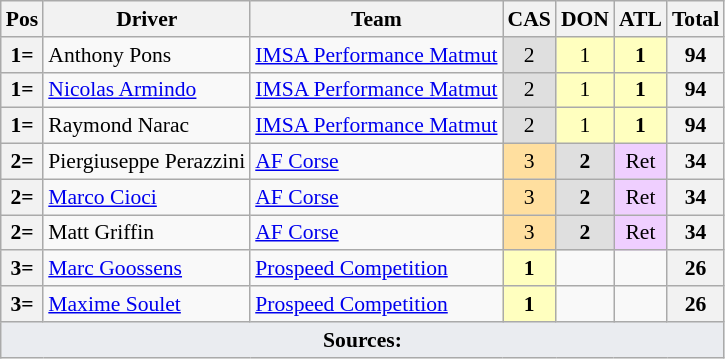<table class="wikitable" style="font-size: 90%;">
<tr>
<th>Pos</th>
<th>Driver</th>
<th>Team</th>
<th>CAS</th>
<th>DON</th>
<th>ATL</th>
<th>Total</th>
</tr>
<tr>
<th>1=</th>
<td> Anthony Pons</td>
<td> <a href='#'>IMSA Performance Matmut</a></td>
<td align="center" style="background:#DFDFDF;">2</td>
<td align="center" style="background:#FFFFBF;">1</td>
<td align="center" style="background:#FFFFBF;"><strong>1</strong></td>
<th align="center">94</th>
</tr>
<tr>
<th>1=</th>
<td> <a href='#'>Nicolas Armindo</a></td>
<td> <a href='#'>IMSA Performance Matmut</a></td>
<td align="center" style="background:#DFDFDF;">2</td>
<td align="center" style="background:#FFFFBF;">1</td>
<td align="center" style="background:#FFFFBF;"><strong>1</strong></td>
<th align="center">94</th>
</tr>
<tr>
<th>1=</th>
<td> Raymond Narac</td>
<td> <a href='#'>IMSA Performance Matmut</a></td>
<td align="center" style="background:#DFDFDF;">2</td>
<td align="center" style="background:#FFFFBF;">1</td>
<td align="center" style="background:#FFFFBF;"><strong>1</strong></td>
<th align="center">94</th>
</tr>
<tr>
<th>2=</th>
<td> Piergiuseppe Perazzini</td>
<td> <a href='#'>AF Corse</a></td>
<td align="center" style="background:#FFDF9F;">3</td>
<td align="center" style="background:#DFDFDF;"><strong>2</strong></td>
<td align="center" style="background:#EFCFFF;">Ret</td>
<th align="center">34</th>
</tr>
<tr>
<th>2=</th>
<td> <a href='#'>Marco Cioci</a></td>
<td> <a href='#'>AF Corse</a></td>
<td align="center" style="background:#FFDF9F;">3</td>
<td align="center" style="background:#DFDFDF;"><strong>2</strong></td>
<td align="center" style="background:#EFCFFF;">Ret</td>
<th align="center">34</th>
</tr>
<tr>
<th>2=</th>
<td> Matt Griffin</td>
<td> <a href='#'>AF Corse</a></td>
<td align="center" style="background:#FFDF9F;">3</td>
<td align="center" style="background:#DFDFDF;"><strong>2</strong></td>
<td align="center" style="background:#EFCFFF;">Ret</td>
<th align="center">34</th>
</tr>
<tr>
<th>3=</th>
<td> <a href='#'>Marc Goossens</a></td>
<td> <a href='#'>Prospeed Competition</a></td>
<td align="center" style="background:#FFFFBF;"><strong>1</strong></td>
<td></td>
<td></td>
<th align="center">26</th>
</tr>
<tr>
<th>3=</th>
<td> <a href='#'>Maxime Soulet</a></td>
<td> <a href='#'>Prospeed Competition</a></td>
<td align="center" style="background:#FFFFBF;"><strong>1</strong></td>
<td></td>
<td></td>
<th align="center">26</th>
</tr>
<tr class="sortbottom">
<td colspan="8" style="background-color:#EAECF0;text-align:center"><strong>Sources:</strong></td>
</tr>
</table>
